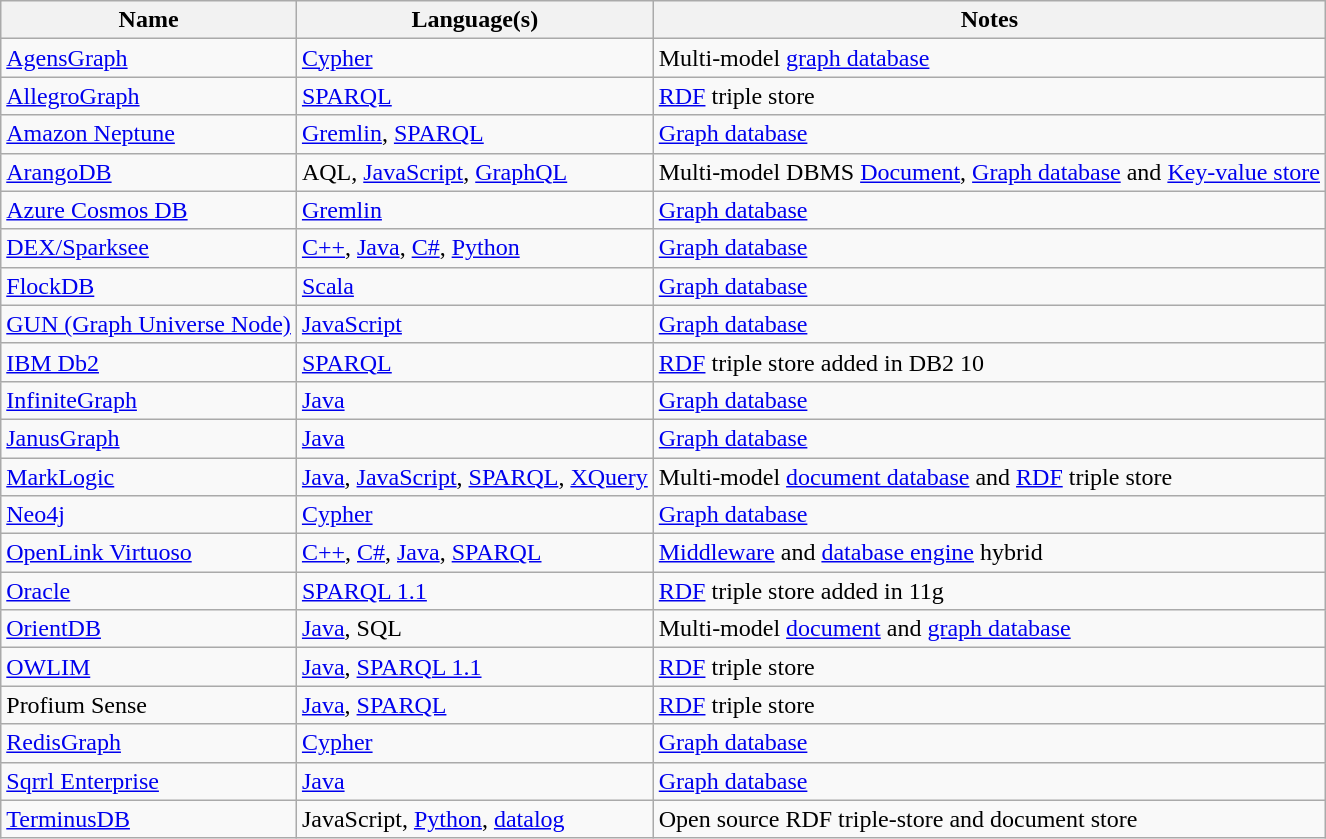<table style="text-align: left;" class="wikitable sortable">
<tr>
<th>Name</th>
<th>Language(s)</th>
<th>Notes</th>
</tr>
<tr>
<td><a href='#'>AgensGraph</a></td>
<td><a href='#'>Cypher</a></td>
<td>Multi-model <a href='#'>graph database</a></td>
</tr>
<tr>
<td><a href='#'>AllegroGraph</a></td>
<td><a href='#'>SPARQL</a></td>
<td><a href='#'>RDF</a> triple store</td>
</tr>
<tr>
<td><a href='#'>Amazon Neptune</a></td>
<td><a href='#'>Gremlin</a>, <a href='#'>SPARQL</a></td>
<td><a href='#'>Graph database</a></td>
</tr>
<tr>
<td><a href='#'>ArangoDB</a></td>
<td>AQL, <a href='#'>JavaScript</a>, <a href='#'>GraphQL</a></td>
<td>Multi-model DBMS <a href='#'>Document</a>, <a href='#'>Graph database</a> and <a href='#'>Key-value store</a></td>
</tr>
<tr>
<td><a href='#'>Azure Cosmos DB</a></td>
<td><a href='#'>Gremlin</a></td>
<td><a href='#'>Graph database</a></td>
</tr>
<tr>
<td><a href='#'>DEX/Sparksee</a></td>
<td><a href='#'>C++</a>, <a href='#'>Java</a>, <a href='#'>C#</a>, <a href='#'>Python</a></td>
<td><a href='#'>Graph database</a></td>
</tr>
<tr>
<td><a href='#'>FlockDB</a></td>
<td><a href='#'>Scala</a></td>
<td><a href='#'>Graph database</a></td>
</tr>
<tr>
<td><a href='#'>GUN (Graph Universe Node)</a></td>
<td><a href='#'>JavaScript</a></td>
<td><a href='#'>Graph database</a></td>
</tr>
<tr>
<td><a href='#'>IBM Db2</a></td>
<td><a href='#'>SPARQL</a></td>
<td><a href='#'>RDF</a> triple store added in DB2 10</td>
</tr>
<tr>
<td><a href='#'>InfiniteGraph</a></td>
<td><a href='#'>Java</a></td>
<td><a href='#'>Graph database</a></td>
</tr>
<tr>
<td><a href='#'>JanusGraph</a></td>
<td><a href='#'>Java</a></td>
<td><a href='#'>Graph database</a></td>
</tr>
<tr>
<td><a href='#'>MarkLogic</a></td>
<td><a href='#'>Java</a>, <a href='#'>JavaScript</a>, <a href='#'>SPARQL</a>, <a href='#'>XQuery</a></td>
<td>Multi-model <a href='#'>document database</a> and <a href='#'>RDF</a> triple store</td>
</tr>
<tr>
<td><a href='#'>Neo4j</a></td>
<td><a href='#'>Cypher</a></td>
<td><a href='#'>Graph database</a></td>
</tr>
<tr>
<td><a href='#'>OpenLink Virtuoso</a></td>
<td><a href='#'>C++</a>, <a href='#'>C#</a>, <a href='#'>Java</a>, <a href='#'>SPARQL</a></td>
<td><a href='#'>Middleware</a> and <a href='#'>database engine</a> hybrid</td>
</tr>
<tr>
<td><a href='#'>Oracle</a></td>
<td><a href='#'>SPARQL 1.1</a></td>
<td><a href='#'>RDF</a> triple store added in 11g</td>
</tr>
<tr>
<td><a href='#'>OrientDB</a></td>
<td><a href='#'>Java</a>, SQL</td>
<td>Multi-model <a href='#'>document</a> and <a href='#'>graph database</a></td>
</tr>
<tr>
<td><a href='#'>OWLIM</a></td>
<td><a href='#'>Java</a>, <a href='#'>SPARQL 1.1</a></td>
<td><a href='#'>RDF</a> triple store</td>
</tr>
<tr>
<td>Profium Sense</td>
<td><a href='#'>Java</a>, <a href='#'>SPARQL</a></td>
<td><a href='#'>RDF</a> triple store</td>
</tr>
<tr>
<td><a href='#'>RedisGraph</a></td>
<td><a href='#'>Cypher</a></td>
<td><a href='#'>Graph database</a></td>
</tr>
<tr>
<td><a href='#'>Sqrrl Enterprise</a></td>
<td><a href='#'>Java</a></td>
<td><a href='#'>Graph database</a></td>
</tr>
<tr>
<td><a href='#'>TerminusDB</a></td>
<td>JavaScript, <a href='#'>Python</a>, <a href='#'>datalog</a></td>
<td>Open source RDF triple-store and document store</td>
</tr>
</table>
